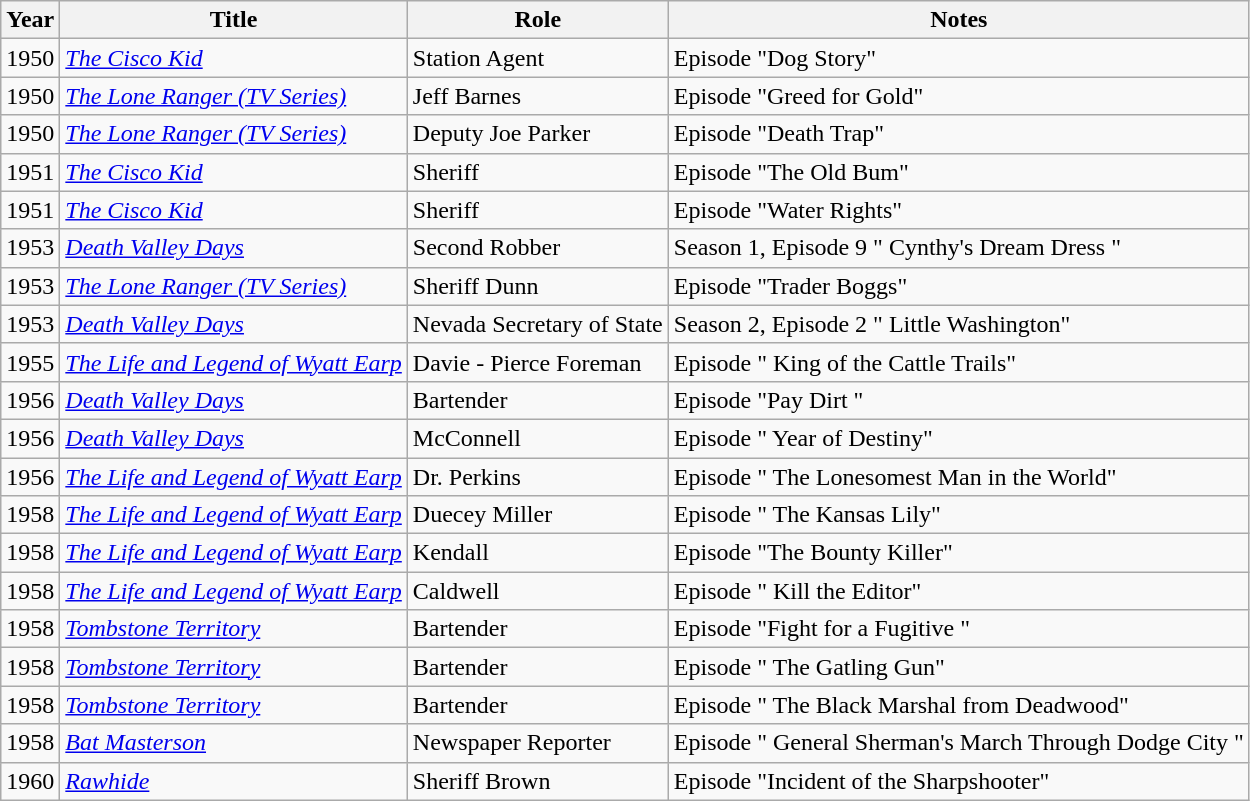<table class="wikitable plainrowheaders sortable">
<tr>
<th scope="col">Year</th>
<th scope="col">Title</th>
<th scope="col">Role</th>
<th scope="col" class="unsortable">Notes</th>
</tr>
<tr>
<td>1950</td>
<td><em><a href='#'>The Cisco Kid</a></em></td>
<td>Station Agent</td>
<td>Episode "Dog Story"</td>
</tr>
<tr>
<td>1950</td>
<td><em><a href='#'>The Lone Ranger (TV Series)</a></em></td>
<td>Jeff Barnes</td>
<td>Episode "Greed for Gold"</td>
</tr>
<tr>
<td>1950</td>
<td><em><a href='#'>The Lone Ranger (TV Series)</a></em></td>
<td>Deputy Joe Parker</td>
<td>Episode "Death Trap"</td>
</tr>
<tr>
<td>1951</td>
<td><em><a href='#'>The Cisco Kid</a></em></td>
<td>Sheriff</td>
<td>Episode "The Old Bum"</td>
</tr>
<tr>
<td>1951</td>
<td><em><a href='#'>The Cisco Kid</a></em></td>
<td>Sheriff</td>
<td>Episode "Water Rights"</td>
</tr>
<tr>
<td>1953</td>
<td><em><a href='#'>Death Valley Days</a></em></td>
<td>Second Robber</td>
<td>Season 1, Episode 9 " Cynthy's Dream Dress "</td>
</tr>
<tr>
<td>1953</td>
<td><em><a href='#'>The Lone Ranger (TV Series)</a></em></td>
<td>Sheriff Dunn</td>
<td>Episode "Trader Boggs"</td>
</tr>
<tr>
<td>1953</td>
<td><em><a href='#'>Death Valley Days</a></em></td>
<td>Nevada Secretary of State</td>
<td>Season 2, Episode 2 " Little Washington"</td>
</tr>
<tr>
<td>1955</td>
<td><em><a href='#'>The Life and Legend of Wyatt Earp</a></em></td>
<td>Davie - Pierce Foreman</td>
<td>Episode " King of the Cattle Trails"</td>
</tr>
<tr>
<td>1956</td>
<td><em><a href='#'>Death Valley Days</a></em></td>
<td>Bartender</td>
<td>Episode "Pay Dirt "</td>
</tr>
<tr>
<td>1956</td>
<td><em><a href='#'>Death Valley Days</a></em></td>
<td>McConnell</td>
<td>Episode " Year of Destiny"</td>
</tr>
<tr>
<td>1956</td>
<td><em><a href='#'>The Life and Legend of Wyatt Earp</a></em></td>
<td>Dr. Perkins</td>
<td>Episode " The Lonesomest Man in the World"</td>
</tr>
<tr>
<td>1958</td>
<td><em><a href='#'>The Life and Legend of Wyatt Earp</a></em></td>
<td>Duecey Miller</td>
<td>Episode " The Kansas Lily"</td>
</tr>
<tr>
<td>1958</td>
<td><em><a href='#'>The Life and Legend of Wyatt Earp</a></em></td>
<td>Kendall</td>
<td>Episode "The Bounty Killer"</td>
</tr>
<tr>
<td>1958</td>
<td><em><a href='#'>The Life and Legend of Wyatt Earp</a></em></td>
<td>Caldwell</td>
<td>Episode " Kill the Editor"</td>
</tr>
<tr>
<td>1958</td>
<td><em><a href='#'>Tombstone Territory</a></em></td>
<td>Bartender</td>
<td>Episode "Fight for a Fugitive "</td>
</tr>
<tr>
<td>1958</td>
<td><em><a href='#'>Tombstone Territory</a></em></td>
<td>Bartender</td>
<td>Episode " The Gatling Gun"</td>
</tr>
<tr>
<td>1958</td>
<td><em><a href='#'>Tombstone Territory</a></em></td>
<td>Bartender</td>
<td>Episode " The Black Marshal from Deadwood"</td>
</tr>
<tr>
<td>1958</td>
<td><em><a href='#'>Bat Masterson</a></em></td>
<td>Newspaper Reporter</td>
<td>Episode " General Sherman's March Through Dodge City "</td>
</tr>
<tr>
<td>1960</td>
<td><em><a href='#'>Rawhide</a></em></td>
<td>Sheriff Brown</td>
<td>Episode "Incident of the Sharpshooter"</td>
</tr>
</table>
